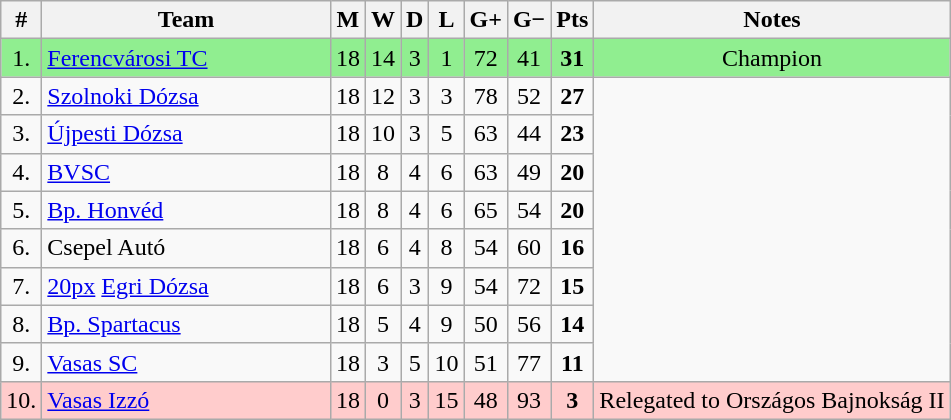<table class="wikitable sortable" style="text-align:center">
<tr>
<th>#</th>
<th width="185">Team</th>
<th>M</th>
<th>W</th>
<th>D</th>
<th>L</th>
<th>G+</th>
<th>G−</th>
<th>Pts</th>
<th>Notes</th>
</tr>
<tr style="background: #90EE90;">
<td>1.</td>
<td align="left"> <a href='#'>Ferencvárosi TC</a></td>
<td>18</td>
<td>14</td>
<td>3</td>
<td>1</td>
<td>72</td>
<td>41</td>
<td><strong>31</strong></td>
<td>Champion</td>
</tr>
<tr>
<td>2.</td>
<td align="left"> <a href='#'>Szolnoki Dózsa</a></td>
<td>18</td>
<td>12</td>
<td>3</td>
<td>3</td>
<td>78</td>
<td>52</td>
<td><strong>27</strong></td>
</tr>
<tr>
<td>3.</td>
<td align="left"> <a href='#'>Újpesti Dózsa</a></td>
<td>18</td>
<td>10</td>
<td>3</td>
<td>5</td>
<td>63</td>
<td>44</td>
<td><strong>23</strong></td>
</tr>
<tr>
<td>4.</td>
<td align="left"> <a href='#'>BVSC</a></td>
<td>18</td>
<td>8</td>
<td>4</td>
<td>6</td>
<td>63</td>
<td>49</td>
<td><strong>20</strong></td>
</tr>
<tr>
<td>5.</td>
<td align="left"> <a href='#'>Bp. Honvéd</a></td>
<td>18</td>
<td>8</td>
<td>4</td>
<td>6</td>
<td>65</td>
<td>54</td>
<td><strong>20</strong></td>
</tr>
<tr>
<td>6.</td>
<td align="left"> Csepel Autó</td>
<td>18</td>
<td>6</td>
<td>4</td>
<td>8</td>
<td>54</td>
<td>60</td>
<td><strong>16</strong></td>
</tr>
<tr>
<td>7.</td>
<td align="left"><a href='#'>20px</a> <a href='#'>Egri Dózsa</a></td>
<td>18</td>
<td>6</td>
<td>3</td>
<td>9</td>
<td>54</td>
<td>72</td>
<td><strong>15</strong></td>
</tr>
<tr>
<td>8.</td>
<td align="left"> <a href='#'>Bp. Spartacus</a></td>
<td>18</td>
<td>5</td>
<td>4</td>
<td>9</td>
<td>50</td>
<td>56</td>
<td><strong>14</strong></td>
</tr>
<tr>
<td>9.</td>
<td align="left"> <a href='#'>Vasas SC</a></td>
<td>18</td>
<td>3</td>
<td>5</td>
<td>10</td>
<td>51</td>
<td>77</td>
<td><strong>11</strong></td>
</tr>
<tr style="background: #FFCCCC;">
<td>10.</td>
<td align="left"> <a href='#'>Vasas Izzó</a></td>
<td>18</td>
<td>0</td>
<td>3</td>
<td>15</td>
<td>48</td>
<td>93</td>
<td><strong>3</strong></td>
<td>Relegated to Országos Bajnokság II</td>
</tr>
</table>
